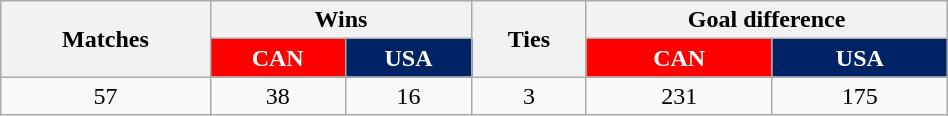<table class="wikitable" style="text-align:center; width:50%;">
<tr>
<th rowspan="2">Matches</th>
<th colspan="2">Wins</th>
<th rowspan="2">Ties</th>
<th colspan="2">Goal difference</th>
</tr>
<tr>
<th style="background:red; color:white;">CAN</th>
<th style="background:#002366; color:white;">USA</th>
<th style="background:red; color:white;">CAN</th>
<th style="background:#002366; color:white;">USA</th>
</tr>
<tr>
<td>57</td>
<td>38</td>
<td>16</td>
<td>3</td>
<td>231</td>
<td>175</td>
</tr>
</table>
